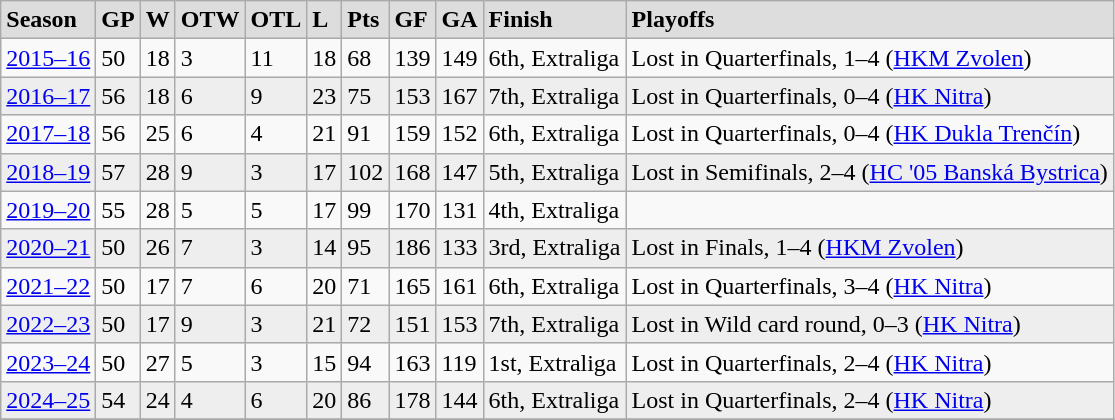<table class="wikitable">
<tr style="font-weight:bold; background:#ddd;">
<td><strong>Season</strong></td>
<td><strong>GP</strong></td>
<td><strong>W</strong></td>
<td><strong>OTW</strong></td>
<td><strong>OTL</strong></td>
<td><strong>L</strong></td>
<td><strong>Pts</strong></td>
<td><strong>GF</strong></td>
<td><strong>GA</strong></td>
<td><strong>Finish</strong></td>
<td><strong>Playoffs</strong></td>
</tr>
<tr>
<td><a href='#'>2015–16</a></td>
<td>50</td>
<td>18</td>
<td>3</td>
<td>11</td>
<td>18</td>
<td>68</td>
<td>139</td>
<td>149</td>
<td>6th, Extraliga</td>
<td>Lost in Quarterfinals, 1–4 (<a href='#'>HKM Zvolen</a>)</td>
</tr>
<tr style="background:#eee;">
<td><a href='#'>2016–17</a></td>
<td>56</td>
<td>18</td>
<td>6</td>
<td>9</td>
<td>23</td>
<td>75</td>
<td>153</td>
<td>167</td>
<td>7th, Extraliga</td>
<td>Lost in Quarterfinals, 0–4 (<a href='#'>HK Nitra</a>)</td>
</tr>
<tr>
<td><a href='#'>2017–18</a></td>
<td>56</td>
<td>25</td>
<td>6</td>
<td>4</td>
<td>21</td>
<td>91</td>
<td>159</td>
<td>152</td>
<td>6th, Extraliga</td>
<td>Lost in Quarterfinals, 0–4 (<a href='#'>HK Dukla Trenčín</a>)</td>
</tr>
<tr style="background:#eee;">
<td><a href='#'>2018–19</a></td>
<td>57</td>
<td>28</td>
<td>9</td>
<td>3</td>
<td>17</td>
<td>102</td>
<td>168</td>
<td>147</td>
<td>5th, Extraliga</td>
<td>Lost in Semifinals, 2–4 (<a href='#'>HC '05 Banská Bystrica</a>)</td>
</tr>
<tr>
<td><a href='#'>2019–20</a></td>
<td>55</td>
<td>28</td>
<td>5</td>
<td>5</td>
<td>17</td>
<td>99</td>
<td>170</td>
<td>131</td>
<td>4th, Extraliga</td>
<td></td>
</tr>
<tr style="background:#eee;">
<td><a href='#'>2020–21</a></td>
<td>50</td>
<td>26</td>
<td>7</td>
<td>3</td>
<td>14</td>
<td>95</td>
<td>186</td>
<td>133</td>
<td>3rd, Extraliga</td>
<td>Lost in Finals, 1–4 (<a href='#'>HKM Zvolen</a>)</td>
</tr>
<tr>
<td><a href='#'>2021–22</a></td>
<td>50</td>
<td>17</td>
<td>7</td>
<td>6</td>
<td>20</td>
<td>71</td>
<td>165</td>
<td>161</td>
<td>6th, Extraliga</td>
<td>Lost in Quarterfinals, 3–4 (<a href='#'>HK Nitra</a>)</td>
</tr>
<tr style="background:#eee;">
<td><a href='#'>2022–23</a></td>
<td>50</td>
<td>17</td>
<td>9</td>
<td>3</td>
<td>21</td>
<td>72</td>
<td>151</td>
<td>153</td>
<td>7th, Extraliga</td>
<td>Lost in Wild card round, 0–3 (<a href='#'>HK Nitra</a>)</td>
</tr>
<tr>
<td><a href='#'>2023–24</a></td>
<td>50</td>
<td>27</td>
<td>5</td>
<td>3</td>
<td>15</td>
<td>94</td>
<td>163</td>
<td>119</td>
<td>1st, Extraliga</td>
<td>Lost in Quarterfinals, 2–4 (<a href='#'>HK Nitra</a>)</td>
</tr>
<tr style="background:#eee;">
<td><a href='#'>2024–25</a></td>
<td>54</td>
<td>24</td>
<td>4</td>
<td>6</td>
<td>20</td>
<td>86</td>
<td>178</td>
<td>144</td>
<td>6th, Extraliga</td>
<td>Lost in Quarterfinals, 2–4 (<a href='#'>HK Nitra</a>)</td>
</tr>
<tr>
</tr>
</table>
